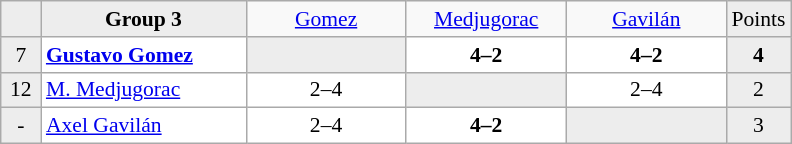<table class="wikitable" style="font-size:90%">
<tr style="text-align:center;">
<td style="background-color:#ededed;" width="20"></td>
<td style="background-color:#ededed;" width="130" style="text-align:center;"><strong>Group 3</strong></td>
<td width="100"> <a href='#'>Gomez</a></td>
<td width="100"> <a href='#'>Medjugorac</a></td>
<td width="100"> <a href='#'>Gavilán</a></td>
<td style="background-color:#ededed;" width="30">Points</td>
</tr>
<tr style="text-align:center;background-color:#ffffff;">
<td style="background-color:#ededed;">7</td>
<td style="text-align:left;"> <strong><a href='#'>Gustavo Gomez</a></strong></td>
<td style="background-color:#ededed;"></td>
<td><strong>4–2</strong></td>
<td><strong>4–2</strong></td>
<td style="background-color:#ededed;"><strong>4</strong></td>
</tr>
<tr style="text-align:center;background-color:#ffffff;">
<td style="background-color:#ededed;">12</td>
<td style="text-align:left;"> <a href='#'>M. Medjugorac</a></td>
<td>2–4</td>
<td style="background-color:#ededed;"></td>
<td>2–4</td>
<td style="background-color:#ededed;">2</td>
</tr>
<tr style="text-align:center;background-color:#ffffff;">
<td style="background-color:#ededed;">-</td>
<td style="text-align:left;"> <a href='#'>Axel Gavilán</a></td>
<td>2–4</td>
<td><strong>4–2</strong></td>
<td style="background-color:#ededed;"></td>
<td style="background-color:#ededed;">3</td>
</tr>
</table>
